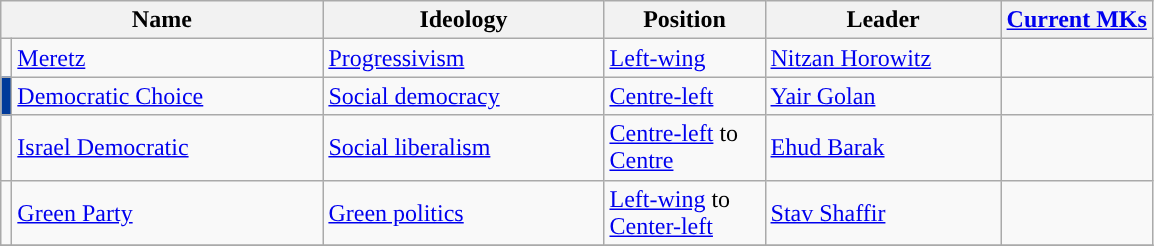<table class="wikitable">
<tr>
<th colspan=2>Name</th>
<th>Ideology</th>
<th>Position</th>
<th>Leader</th>
<th><a href='#'>Current MKs</a></th>
</tr>
<tr>
<td style="background: "></td>
<td style="width:200px"><a href='#'>Meretz</a></td>
<td style="width:180px"><a href='#'>Progressivism</a></td>
<td style="width:100px"><a href='#'>Left-wing</a></td>
<td style="width:150px"><a href='#'>Nitzan Horowitz</a></td>
<td></td>
</tr>
<tr>
<td style="background: #003A9A"></td>
<td style="width:200px"><a href='#'>Democratic Choice</a></td>
<td style="width:180px"><a href='#'>Social democracy</a></td>
<td style="width:100px"><a href='#'>Centre-left</a></td>
<td style="width:150px"><a href='#'>Yair Golan</a></td>
<td></td>
</tr>
<tr>
<td style="background: "></td>
<td style="width:200px"><a href='#'>Israel Democratic</a></td>
<td style="width:180px"><a href='#'>Social liberalism</a></td>
<td style="width:100px"><a href='#'>Centre-left</a> to <a href='#'>Centre</a></td>
<td style="width:150px"><a href='#'>Ehud Barak</a></td>
<td></td>
</tr>
<tr>
<td style="background: "></td>
<td style="width:200px"><a href='#'>Green Party</a></td>
<td style="width:180px"><a href='#'>Green politics</a></td>
<td style="width:100px"><a href='#'>Left-wing</a> to <a href='#'>Center-left</a></td>
<td style="width:150px"><a href='#'>Stav Shaffir</a></td>
<td></td>
</tr>
<tr>
</tr>
</table>
